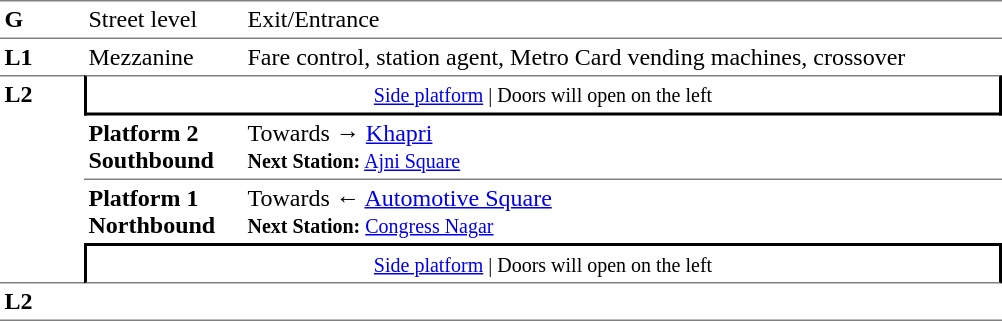<table table border=0 cellspacing=0 cellpadding=3>
<tr>
<td style="border-bottom:solid 1px grey;border-top:solid 1px grey;" width=50 valign=top><strong>G</strong></td>
<td style="border-top:solid 1px grey;border-bottom:solid 1px grey;" width=100 valign=top>Street level</td>
<td style="border-top:solid 1px grey;border-bottom:solid 1px grey;" width=500 valign=top>Exit/Entrance</td>
</tr>
<tr>
<td valign=top><strong>L1</strong></td>
<td valign=top>Mezzanine</td>
<td valign=top>Fare control, station agent, Metro Card vending machines, crossover<br></td>
</tr>
<tr>
<td style="border-top:solid 1px grey;border-bottom:solid 1px grey;" width=50 rowspan=4 valign=top><strong>L2</strong></td>
<td style="border-top:solid 1px grey;border-right:solid 2px black;border-left:solid 2px black;border-bottom:solid 2px black;text-align:center;" colspan=2><small><a href='#'>Side platform</a> | Doors will open on the left </small></td>
</tr>
<tr>
<td style="border-bottom:solid 1px grey;" width=100><span><strong>Platform 2</strong><br><strong>Southbound</strong></span></td>
<td style="border-bottom:solid 1px grey;" width=500>Towards → <a href='#'>Khapri</a><br><small><strong>Next Station:</strong> <a href='#'>Ajni Square</a></small></td>
</tr>
<tr>
<td><span><strong>Platform 1</strong><br><strong>Northbound</strong></span></td>
<td>Towards ← <a href='#'>Automotive Square</a><br><small><strong>Next Station:</strong> <a href='#'>Congress Nagar</a></small></td>
</tr>
<tr>
<td style="border-top:solid 2px black;border-right:solid 2px black;border-left:solid 2px black;border-bottom:solid 1px grey;" colspan=2  align=center><small><a href='#'>Side platform</a> | Doors will open on the left </small></td>
</tr>
<tr>
<td style="border-bottom:solid 1px grey;" width=50 rowspan=2 valign=top><strong>L2</strong></td>
<td style="border-bottom:solid 1px grey;" width=100></td>
<td style="border-bottom:solid 1px grey;" width=500></td>
</tr>
<tr>
</tr>
</table>
